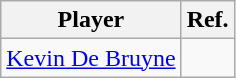<table class="wikitable">
<tr>
<th>Player</th>
<th>Ref.</th>
</tr>
<tr>
<td> <a href='#'>Kevin De Bruyne</a></td>
<td></td>
</tr>
</table>
